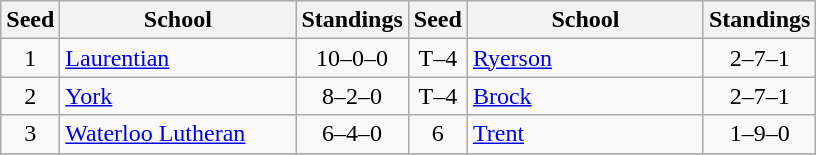<table class="wikitable">
<tr>
<th>Seed</th>
<th style="width:150px">School</th>
<th>Standings</th>
<th>Seed</th>
<th style="width:150px">School</th>
<th>Standings</th>
</tr>
<tr>
<td align=center>1</td>
<td><a href='#'>Laurentian</a></td>
<td align=center>10–0–0</td>
<td align=center>T–4</td>
<td><a href='#'>Ryerson</a></td>
<td align=center>2–7–1</td>
</tr>
<tr>
<td align=center>2</td>
<td><a href='#'>York</a></td>
<td align=center>8–2–0</td>
<td align=center>T–4</td>
<td><a href='#'>Brock</a></td>
<td align=center>2–7–1</td>
</tr>
<tr>
<td align=center>3</td>
<td><a href='#'>Waterloo Lutheran</a></td>
<td align=center>6–4–0</td>
<td align=center>6</td>
<td><a href='#'>Trent</a></td>
<td align=center>1–9–0</td>
</tr>
<tr>
</tr>
</table>
